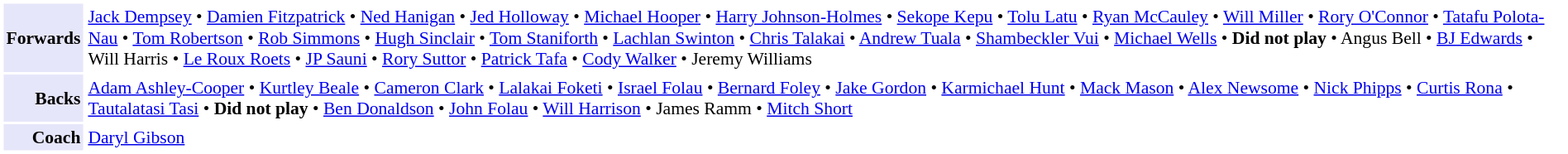<table cellpadding="2" style="border: 1px solid white; font-size:90%;">
<tr>
<td style="text-align:right;" bgcolor="lavender"><strong>Forwards</strong></td>
<td style="text-align:left;"><a href='#'>Jack Dempsey</a> • <a href='#'>Damien Fitzpatrick</a> • <a href='#'>Ned Hanigan</a> • <a href='#'>Jed Holloway</a> • <a href='#'>Michael Hooper</a> • <a href='#'>Harry Johnson-Holmes</a> • <a href='#'>Sekope Kepu</a> • <a href='#'>Tolu Latu</a> • <a href='#'>Ryan McCauley</a> • <a href='#'>Will Miller</a> • <a href='#'>Rory O'Connor</a> • <a href='#'>Tatafu Polota-Nau</a> • <a href='#'>Tom Robertson</a> • <a href='#'>Rob Simmons</a> • <a href='#'>Hugh Sinclair</a> • <a href='#'>Tom Staniforth</a> • <a href='#'>Lachlan Swinton</a> • <a href='#'>Chris Talakai</a> • <a href='#'>Andrew Tuala</a> • <a href='#'>Shambeckler Vui</a> • <a href='#'>Michael Wells</a> • <strong>Did not play</strong> • Angus Bell • <a href='#'>BJ Edwards</a> • Will Harris • <a href='#'>Le Roux Roets</a> • <a href='#'>JP Sauni</a> • <a href='#'>Rory Suttor</a> • <a href='#'>Patrick Tafa</a> • <a href='#'>Cody Walker</a> • Jeremy Williams</td>
</tr>
<tr>
<td style="text-align:right;" bgcolor="lavender"><strong>Backs</strong></td>
<td style="text-align:left;"><a href='#'>Adam Ashley-Cooper</a> • <a href='#'>Kurtley Beale</a> • <a href='#'>Cameron Clark</a> • <a href='#'>Lalakai Foketi</a> • <a href='#'>Israel Folau</a> • <a href='#'>Bernard Foley</a> • <a href='#'>Jake Gordon</a> • <a href='#'>Karmichael Hunt</a> • <a href='#'>Mack Mason</a> • <a href='#'>Alex Newsome</a> • <a href='#'>Nick Phipps</a> • <a href='#'>Curtis Rona</a> • <a href='#'>Tautalatasi Tasi</a> • <strong>Did not play</strong> • <a href='#'>Ben Donaldson</a> • <a href='#'>John Folau</a> • <a href='#'>Will Harrison</a> • James Ramm • <a href='#'>Mitch Short</a></td>
</tr>
<tr>
<td style="text-align:right;" bgcolor="lavender"><strong>Coach</strong></td>
<td style="text-align:left;"><a href='#'>Daryl Gibson</a></td>
</tr>
</table>
